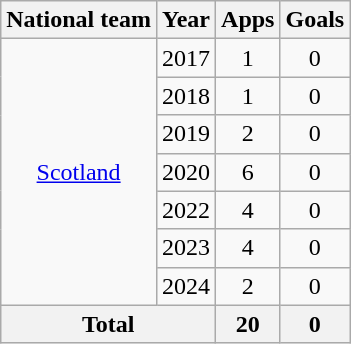<table class=wikitable style="text-align: center;">
<tr>
<th>National team</th>
<th>Year</th>
<th>Apps</th>
<th>Goals</th>
</tr>
<tr>
<td rowspan="7"><a href='#'>Scotland</a></td>
<td>2017</td>
<td>1</td>
<td>0</td>
</tr>
<tr>
<td>2018</td>
<td>1</td>
<td>0</td>
</tr>
<tr>
<td>2019</td>
<td>2</td>
<td>0</td>
</tr>
<tr>
<td>2020</td>
<td>6</td>
<td>0</td>
</tr>
<tr>
<td>2022</td>
<td>4</td>
<td>0</td>
</tr>
<tr>
<td>2023</td>
<td>4</td>
<td>0</td>
</tr>
<tr>
<td>2024</td>
<td>2</td>
<td>0</td>
</tr>
<tr>
<th colspan="2">Total</th>
<th>20</th>
<th>0</th>
</tr>
</table>
